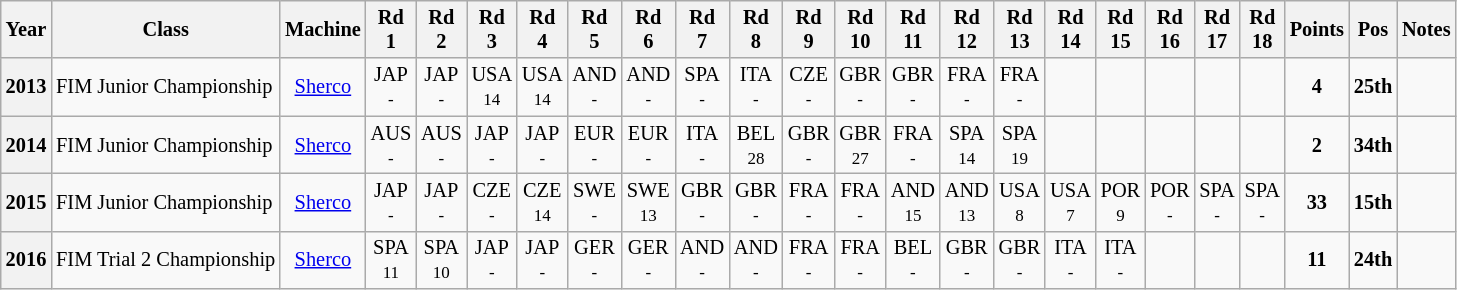<table class="wikitable" style="font-size: 85%; text-align:center">
<tr valign="top">
<th valign="middle">Year</th>
<th valign="middle">Class</th>
<th valign="middle">Machine</th>
<th>Rd<br>1</th>
<th>Rd<br>2</th>
<th>Rd<br>3</th>
<th>Rd<br>4</th>
<th>Rd<br>5</th>
<th>Rd<br>6</th>
<th>Rd<br>7</th>
<th>Rd<br>8</th>
<th>Rd<br>9</th>
<th>Rd<br>10</th>
<th>Rd<br>11</th>
<th>Rd<br>12</th>
<th>Rd<br>13</th>
<th>Rd<br>14</th>
<th>Rd<br>15</th>
<th>Rd<br>16</th>
<th>Rd<br>17</th>
<th>Rd<br>18</th>
<th valign="middle">Points</th>
<th valign="middle">Pos</th>
<th valign="middle">Notes</th>
</tr>
<tr>
<th>2013</th>
<td align="left">FIM Junior Championship</td>
<td><a href='#'>Sherco</a></td>
<td>JAP<br><small>-</small></td>
<td>JAP<br><small>-</small></td>
<td>USA<br><small>14</small></td>
<td>USA<br><small>14</small></td>
<td>AND<br><small>-</small></td>
<td>AND<br><small>-</small></td>
<td>SPA<br><small>-</small></td>
<td>ITA<br><small>-</small></td>
<td>CZE<br><small>-</small></td>
<td>GBR<br><small>-</small></td>
<td>GBR<br><small>-</small></td>
<td>FRA<br><small>-</small></td>
<td>FRA<br><small>-</small></td>
<td></td>
<td></td>
<td></td>
<td></td>
<td></td>
<td><strong>4</strong></td>
<td><strong> 25th</strong></td>
<td></td>
</tr>
<tr>
<th>2014</th>
<td align="left">FIM Junior Championship</td>
<td><a href='#'>Sherco</a></td>
<td>AUS<br><small>-</small></td>
<td>AUS<br><small>-</small></td>
<td>JAP<br><small>-</small></td>
<td>JAP<br><small>-</small></td>
<td>EUR<br><small>-</small></td>
<td>EUR<br><small>-</small></td>
<td>ITA<br><small>-</small></td>
<td>BEL<br><small>28</small></td>
<td>GBR<br><small>-</small></td>
<td>GBR<br><small>27</small></td>
<td>FRA<br><small>-</small></td>
<td>SPA<br><small>14</small></td>
<td>SPA<br><small>19</small></td>
<td></td>
<td></td>
<td></td>
<td></td>
<td></td>
<td><strong>2</strong></td>
<td><strong>34th</strong></td>
<td></td>
</tr>
<tr>
<th>2015</th>
<td align="left">FIM Junior Championship</td>
<td><a href='#'>Sherco</a></td>
<td>JAP<br><small>-</small></td>
<td>JAP<br><small>-</small></td>
<td>CZE<br><small>-</small></td>
<td>CZE<br><small>14</small></td>
<td>SWE<br><small>-</small></td>
<td>SWE<br><small>13</small></td>
<td>GBR<br><small>-</small></td>
<td>GBR<br><small>-</small></td>
<td>FRA<br><small>-</small></td>
<td>FRA<br><small>-</small></td>
<td>AND<br><small>15</small></td>
<td>AND<br><small>13</small></td>
<td>USA<br><small>8</small></td>
<td>USA<br><small>7</small></td>
<td>POR<br><small>9</small></td>
<td>POR<br><small>-</small></td>
<td>SPA<br><small>-</small></td>
<td>SPA<br><small>-</small></td>
<td><strong>33</strong></td>
<td><strong>15th</strong></td>
<td></td>
</tr>
<tr>
<th>2016</th>
<td align="left">FIM Trial 2 Championship</td>
<td><a href='#'>Sherco</a></td>
<td>SPA<br><small>11</small></td>
<td>SPA<br><small>10</small></td>
<td>JAP<br><small>-</small></td>
<td>JAP<br><small>-</small></td>
<td>GER<br><small>-</small></td>
<td>GER<br><small>-</small></td>
<td>AND<br><small>-</small></td>
<td>AND<br><small>-</small></td>
<td>FRA<br><small>-</small></td>
<td>FRA<br><small>-</small></td>
<td>BEL<br><small>-</small></td>
<td>GBR<br><small>-</small></td>
<td>GBR<br><small>-</small></td>
<td>ITA<br><small>-</small></td>
<td>ITA<br><small>-</small></td>
<td></td>
<td></td>
<td></td>
<td><strong>11</strong></td>
<td><strong>24th</strong></td>
<td></td>
</tr>
</table>
